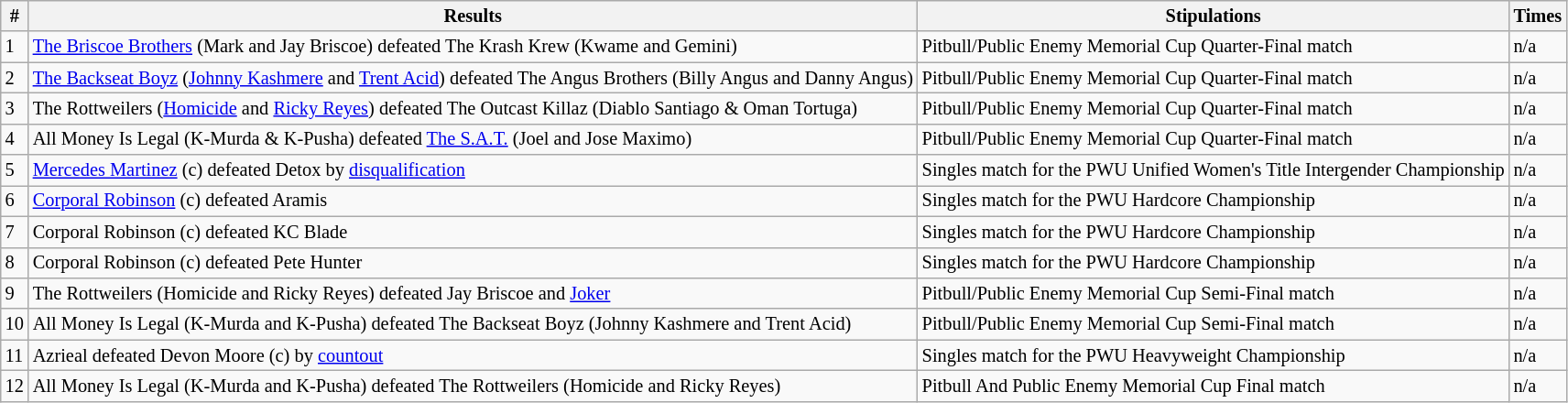<table style="font-size: 85%" class="wikitable sortable">
<tr>
<th><strong>#</strong></th>
<th><strong>Results</strong></th>
<th><strong>Stipulations</strong></th>
<th><strong>Times</strong></th>
</tr>
<tr>
<td>1</td>
<td><a href='#'>The Briscoe Brothers</a> (Mark and Jay Briscoe) defeated The Krash Krew (Kwame and Gemini)</td>
<td>Pitbull/Public Enemy Memorial Cup Quarter-Final match</td>
<td>n/a</td>
</tr>
<tr>
<td>2</td>
<td><a href='#'>The Backseat Boyz</a> (<a href='#'>Johnny Kashmere</a> and <a href='#'>Trent Acid</a>) defeated The Angus Brothers (Billy Angus and Danny Angus)</td>
<td>Pitbull/Public Enemy Memorial Cup Quarter-Final match</td>
<td>n/a</td>
</tr>
<tr>
<td>3</td>
<td>The Rottweilers (<a href='#'>Homicide</a> and <a href='#'>Ricky Reyes</a>) defeated The Outcast Killaz (Diablo Santiago & Oman Tortuga)</td>
<td>Pitbull/Public Enemy Memorial Cup Quarter-Final match</td>
<td>n/a</td>
</tr>
<tr>
<td>4</td>
<td>All Money Is Legal (K-Murda & K-Pusha) defeated <a href='#'>The S.A.T.</a> (Joel and Jose Maximo)</td>
<td>Pitbull/Public Enemy Memorial Cup Quarter-Final match</td>
<td>n/a</td>
</tr>
<tr>
<td>5</td>
<td><a href='#'>Mercedes Martinez</a> (c) defeated Detox by <a href='#'>disqualification</a></td>
<td>Singles match for the PWU Unified Women's Title Intergender Championship</td>
<td>n/a</td>
</tr>
<tr>
<td>6</td>
<td><a href='#'>Corporal Robinson</a> (c) defeated Aramis</td>
<td>Singles match for the PWU Hardcore Championship</td>
<td>n/a</td>
</tr>
<tr>
<td>7</td>
<td>Corporal Robinson (c) defeated KC Blade</td>
<td>Singles match for the PWU Hardcore Championship</td>
<td>n/a</td>
</tr>
<tr>
<td>8</td>
<td>Corporal Robinson (c) defeated Pete Hunter</td>
<td>Singles match for the PWU Hardcore Championship</td>
<td>n/a</td>
</tr>
<tr>
<td>9</td>
<td>The Rottweilers (Homicide and Ricky Reyes) defeated Jay Briscoe and <a href='#'>Joker</a></td>
<td>Pitbull/Public Enemy Memorial Cup Semi-Final match</td>
<td>n/a</td>
</tr>
<tr>
<td>10</td>
<td>All Money Is Legal (K-Murda and K-Pusha) defeated The Backseat Boyz (Johnny Kashmere and Trent Acid)</td>
<td>Pitbull/Public Enemy Memorial Cup Semi-Final match</td>
<td>n/a</td>
</tr>
<tr>
<td>11</td>
<td>Azrieal defeated Devon Moore (c) by <a href='#'>countout</a></td>
<td>Singles match for the PWU Heavyweight Championship</td>
<td>n/a</td>
</tr>
<tr>
<td>12</td>
<td>All Money Is Legal (K-Murda and K-Pusha) defeated The Rottweilers (Homicide and Ricky Reyes)</td>
<td>Pitbull And Public Enemy Memorial Cup Final match</td>
<td>n/a</td>
</tr>
</table>
